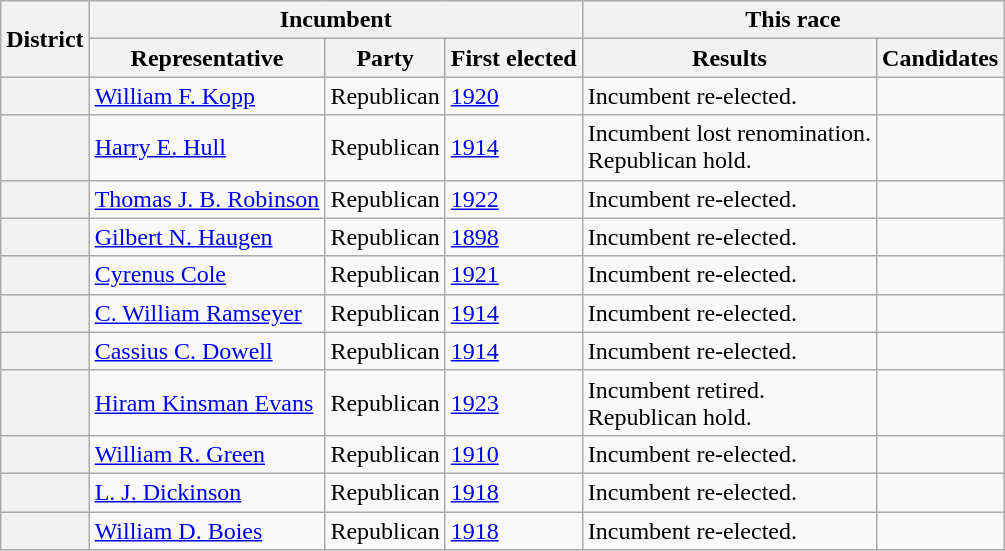<table class=wikitable>
<tr>
<th rowspan=2>District</th>
<th colspan=3>Incumbent</th>
<th colspan=2>This race</th>
</tr>
<tr>
<th>Representative</th>
<th>Party</th>
<th>First elected</th>
<th>Results</th>
<th>Candidates</th>
</tr>
<tr>
<th></th>
<td><a href='#'>William F. Kopp</a></td>
<td>Republican</td>
<td><a href='#'>1920</a></td>
<td>Incumbent re-elected.</td>
<td nowrap></td>
</tr>
<tr>
<th></th>
<td><a href='#'>Harry E. Hull</a></td>
<td>Republican</td>
<td><a href='#'>1914</a></td>
<td>Incumbent lost renomination.<br>Republican hold.</td>
<td nowrap></td>
</tr>
<tr>
<th></th>
<td><a href='#'>Thomas J. B. Robinson</a></td>
<td>Republican</td>
<td><a href='#'>1922</a></td>
<td>Incumbent re-elected.</td>
<td nowrap></td>
</tr>
<tr>
<th></th>
<td><a href='#'>Gilbert N. Haugen</a></td>
<td>Republican</td>
<td><a href='#'>1898</a></td>
<td>Incumbent re-elected.</td>
<td nowrap></td>
</tr>
<tr>
<th></th>
<td><a href='#'>Cyrenus Cole</a></td>
<td>Republican</td>
<td><a href='#'>1921 </a></td>
<td>Incumbent re-elected.</td>
<td nowrap></td>
</tr>
<tr>
<th></th>
<td><a href='#'>C. William Ramseyer</a></td>
<td>Republican</td>
<td><a href='#'>1914</a></td>
<td>Incumbent re-elected.</td>
<td nowrap></td>
</tr>
<tr>
<th></th>
<td><a href='#'>Cassius C. Dowell</a></td>
<td>Republican</td>
<td><a href='#'>1914</a></td>
<td>Incumbent re-elected.</td>
<td nowrap></td>
</tr>
<tr>
<th></th>
<td><a href='#'>Hiram Kinsman Evans</a></td>
<td>Republican</td>
<td><a href='#'>1923 </a></td>
<td>Incumbent retired.<br>Republican hold.</td>
<td nowrap></td>
</tr>
<tr>
<th></th>
<td><a href='#'>William R. Green</a></td>
<td>Republican</td>
<td><a href='#'>1910</a></td>
<td>Incumbent re-elected.</td>
<td nowrap></td>
</tr>
<tr>
<th></th>
<td><a href='#'>L. J. Dickinson</a></td>
<td>Republican</td>
<td><a href='#'>1918</a></td>
<td>Incumbent re-elected.</td>
<td nowrap></td>
</tr>
<tr>
<th></th>
<td><a href='#'>William D. Boies</a></td>
<td>Republican</td>
<td><a href='#'>1918</a></td>
<td>Incumbent re-elected.</td>
<td nowrap></td>
</tr>
</table>
